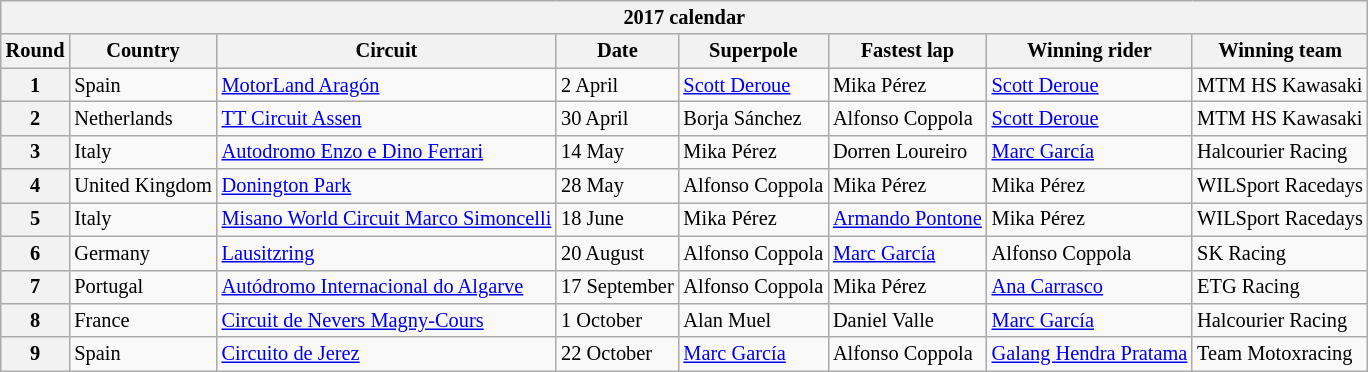<table class="wikitable" style="font-size: 85%">
<tr>
<th colspan=10>2017 calendar</th>
</tr>
<tr>
<th>Round</th>
<th>Country</th>
<th>Circuit</th>
<th>Date</th>
<th>Superpole</th>
<th>Fastest lap</th>
<th>Winning rider</th>
<th>Winning team<br></th>
</tr>
<tr>
<th>1</th>
<td> Spain</td>
<td><a href='#'>MotorLand Aragón</a></td>
<td>2 April</td>
<td> <a href='#'>Scott Deroue</a></td>
<td> Mika Pérez</td>
<td> <a href='#'>Scott Deroue</a></td>
<td>MTM HS Kawasaki</td>
</tr>
<tr>
<th>2</th>
<td> Netherlands</td>
<td><a href='#'>TT Circuit Assen</a></td>
<td>30 April</td>
<td> Borja Sánchez</td>
<td> Alfonso Coppola</td>
<td> <a href='#'>Scott Deroue</a></td>
<td>MTM HS Kawasaki</td>
</tr>
<tr>
<th>3</th>
<td> Italy</td>
<td><a href='#'>Autodromo Enzo e Dino Ferrari</a></td>
<td>14 May</td>
<td> Mika Pérez</td>
<td> Dorren Loureiro</td>
<td> <a href='#'>Marc García</a></td>
<td>Halcourier Racing</td>
</tr>
<tr>
<th>4</th>
<td> United Kingdom</td>
<td><a href='#'>Donington Park</a></td>
<td>28 May</td>
<td> Alfonso Coppola</td>
<td> Mika Pérez</td>
<td> Mika Pérez</td>
<td>WILSport Racedays</td>
</tr>
<tr>
<th>5</th>
<td> Italy</td>
<td><a href='#'>Misano World Circuit Marco Simoncelli</a></td>
<td>18 June</td>
<td> Mika Pérez</td>
<td> <a href='#'>Armando Pontone</a></td>
<td> Mika Pérez</td>
<td>WILSport Racedays</td>
</tr>
<tr>
<th>6</th>
<td> Germany</td>
<td><a href='#'>Lausitzring</a></td>
<td>20 August</td>
<td> Alfonso Coppola</td>
<td> <a href='#'>Marc García</a></td>
<td> Alfonso Coppola</td>
<td>SK Racing</td>
</tr>
<tr>
<th>7</th>
<td> Portugal</td>
<td><a href='#'>Autódromo Internacional do Algarve</a></td>
<td>17 September</td>
<td> Alfonso Coppola</td>
<td> Mika Pérez</td>
<td> <a href='#'>Ana Carrasco</a></td>
<td>ETG Racing</td>
</tr>
<tr>
<th>8</th>
<td> France</td>
<td><a href='#'>Circuit de Nevers Magny-Cours</a></td>
<td>1 October</td>
<td> Alan Muel</td>
<td> Daniel Valle</td>
<td> <a href='#'>Marc García</a></td>
<td>Halcourier Racing</td>
</tr>
<tr>
<th>9</th>
<td> Spain</td>
<td><a href='#'>Circuito de Jerez</a></td>
<td>22 October</td>
<td> <a href='#'>Marc García</a></td>
<td> Alfonso Coppola</td>
<td> <a href='#'>Galang Hendra Pratama</a></td>
<td>Team Motoxracing</td>
</tr>
</table>
